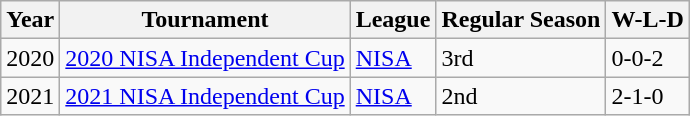<table class="wikitable">
<tr>
<th>Year</th>
<th>Tournament</th>
<th>League</th>
<th>Regular Season</th>
<th>W-L-D</th>
</tr>
<tr>
<td>2020</td>
<td><a href='#'>2020 NISA Independent Cup</a></td>
<td><a href='#'>NISA</a></td>
<td>3rd</td>
<td>0-0-2</td>
</tr>
<tr>
<td>2021</td>
<td><a href='#'>2021 NISA Independent Cup</a></td>
<td><a href='#'>NISA</a></td>
<td>2nd</td>
<td>2-1-0</td>
</tr>
</table>
